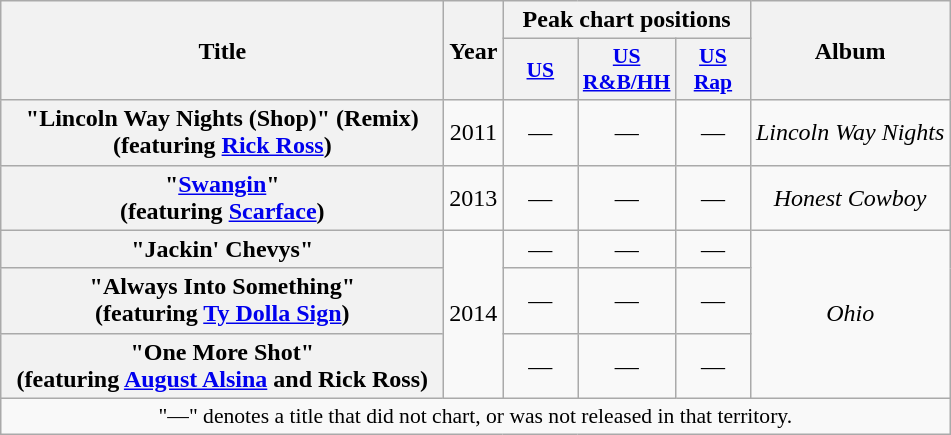<table class="wikitable plainrowheaders" style="text-align:center;">
<tr>
<th scope="col" rowspan="2" style="width:18em;">Title</th>
<th scope="col" rowspan="2">Year</th>
<th scope="col" colspan="3">Peak chart positions</th>
<th scope="col" rowspan="2">Album</th>
</tr>
<tr>
<th scope="col" style="width:3em;font-size:90%;"><a href='#'>US</a><br></th>
<th scope="col" style="width:3em;font-size:90%;"><a href='#'>US<br>R&B/HH</a><br></th>
<th scope="col" style="width:3em;font-size:90%;"><a href='#'>US Rap</a><br></th>
</tr>
<tr>
<th scope="row">"Lincoln Way Nights (Shop)" (Remix)<br><span>(featuring <a href='#'>Rick Ross</a>)</span></th>
<td>2011</td>
<td>—</td>
<td>—</td>
<td>—</td>
<td><em>Lincoln Way Nights</em></td>
</tr>
<tr>
<th scope="row">"<a href='#'>Swangin</a>"<br><span>(featuring <a href='#'>Scarface</a>)</span></th>
<td>2013</td>
<td>—</td>
<td>—</td>
<td>—</td>
<td><em>Honest Cowboy</em></td>
</tr>
<tr>
<th scope="row">"Jackin' Chevys"</th>
<td rowspan="3">2014</td>
<td>—</td>
<td>—</td>
<td>—</td>
<td rowspan="3"><em>Ohio</em></td>
</tr>
<tr>
<th scope="row">"Always Into Something"<br><span>(featuring <a href='#'>Ty Dolla Sign</a>)</span></th>
<td>—</td>
<td>—</td>
<td>—</td>
</tr>
<tr>
<th scope="row">"One More Shot"<br><span>(featuring <a href='#'>August Alsina</a> and Rick Ross)</span></th>
<td>—</td>
<td>—</td>
<td>—</td>
</tr>
<tr>
<td colspan="6" style="font-size:90%">"—" denotes a title that did not chart, or was not released in that territory.</td>
</tr>
</table>
